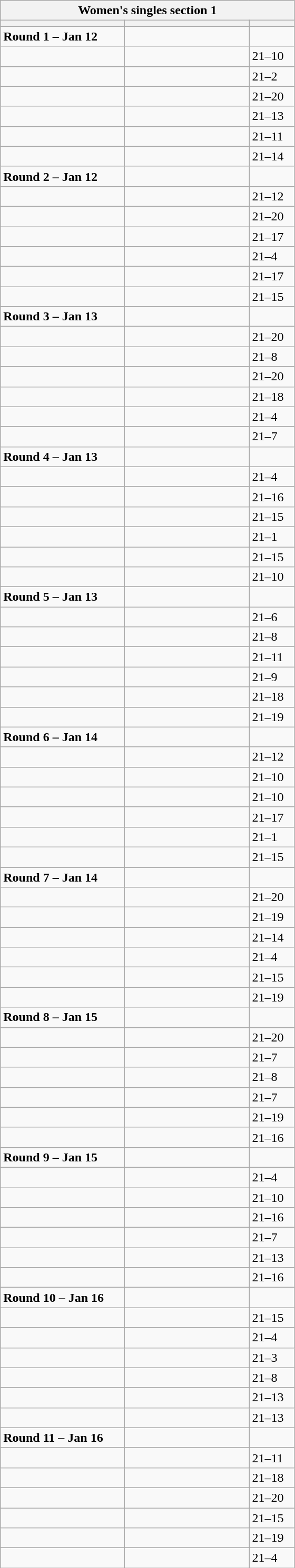<table class="wikitable">
<tr>
<th colspan="3">Women's singles section 1</th>
</tr>
<tr>
<th width=150></th>
<th width=150></th>
<th width=50></th>
</tr>
<tr>
<td><strong>Round 1 – Jan 12</strong></td>
<td></td>
<td></td>
</tr>
<tr>
<td></td>
<td></td>
<td>21–10</td>
</tr>
<tr>
<td></td>
<td></td>
<td>21–2</td>
</tr>
<tr>
<td></td>
<td></td>
<td>21–20</td>
</tr>
<tr>
<td></td>
<td></td>
<td>21–13</td>
</tr>
<tr>
<td></td>
<td></td>
<td>21–11</td>
</tr>
<tr>
<td></td>
<td></td>
<td>21–14</td>
</tr>
<tr>
<td><strong>Round 2 – Jan 12</strong></td>
<td></td>
<td></td>
</tr>
<tr>
<td></td>
<td></td>
<td>21–12</td>
</tr>
<tr>
<td></td>
<td></td>
<td>21–20</td>
</tr>
<tr>
<td></td>
<td></td>
<td>21–17</td>
</tr>
<tr>
<td></td>
<td></td>
<td>21–4</td>
</tr>
<tr>
<td></td>
<td></td>
<td>21–17</td>
</tr>
<tr>
<td></td>
<td></td>
<td>21–15</td>
</tr>
<tr>
<td><strong>Round 3 – Jan 13</strong></td>
<td></td>
<td></td>
</tr>
<tr>
<td></td>
<td></td>
<td>21–20</td>
</tr>
<tr>
<td></td>
<td></td>
<td>21–8</td>
</tr>
<tr>
<td></td>
<td></td>
<td>21–20</td>
</tr>
<tr>
<td></td>
<td></td>
<td>21–18</td>
</tr>
<tr>
<td></td>
<td></td>
<td>21–4</td>
</tr>
<tr>
<td></td>
<td></td>
<td>21–7</td>
</tr>
<tr>
<td><strong>Round 4 – Jan 13</strong></td>
<td></td>
<td></td>
</tr>
<tr>
<td></td>
<td></td>
<td>21–4</td>
</tr>
<tr>
<td></td>
<td></td>
<td>21–16</td>
</tr>
<tr>
<td></td>
<td></td>
<td>21–15</td>
</tr>
<tr>
<td></td>
<td></td>
<td>21–1</td>
</tr>
<tr>
<td></td>
<td></td>
<td>21–15</td>
</tr>
<tr>
<td></td>
<td></td>
<td>21–10</td>
</tr>
<tr>
<td><strong>Round 5 – Jan 13</strong></td>
<td></td>
<td></td>
</tr>
<tr>
<td></td>
<td></td>
<td>21–6</td>
</tr>
<tr>
<td></td>
<td></td>
<td>21–8</td>
</tr>
<tr>
<td></td>
<td></td>
<td>21–11</td>
</tr>
<tr>
<td></td>
<td></td>
<td>21–9</td>
</tr>
<tr>
<td></td>
<td></td>
<td>21–18</td>
</tr>
<tr>
<td></td>
<td></td>
<td>21–19</td>
</tr>
<tr>
<td><strong>Round 6  – Jan 14</strong></td>
<td></td>
<td></td>
</tr>
<tr>
<td></td>
<td></td>
<td>21–12</td>
</tr>
<tr>
<td></td>
<td></td>
<td>21–10</td>
</tr>
<tr>
<td></td>
<td></td>
<td>21–10</td>
</tr>
<tr>
<td></td>
<td></td>
<td>21–17</td>
</tr>
<tr>
<td></td>
<td></td>
<td>21–1</td>
</tr>
<tr>
<td></td>
<td></td>
<td>21–15</td>
</tr>
<tr>
<td><strong>Round 7 – Jan 14</strong></td>
<td></td>
<td></td>
</tr>
<tr>
<td></td>
<td></td>
<td>21–20</td>
</tr>
<tr>
<td></td>
<td></td>
<td>21–19</td>
</tr>
<tr>
<td></td>
<td></td>
<td>21–14</td>
</tr>
<tr>
<td></td>
<td></td>
<td>21–4</td>
</tr>
<tr>
<td></td>
<td></td>
<td>21–15</td>
</tr>
<tr>
<td></td>
<td></td>
<td>21–19</td>
</tr>
<tr>
<td><strong>Round 8 – Jan 15</strong></td>
<td></td>
<td></td>
</tr>
<tr>
<td></td>
<td></td>
<td>21–20</td>
</tr>
<tr>
<td></td>
<td></td>
<td>21–7</td>
</tr>
<tr>
<td></td>
<td></td>
<td>21–8</td>
</tr>
<tr>
<td></td>
<td></td>
<td>21–7</td>
</tr>
<tr>
<td></td>
<td></td>
<td>21–19</td>
</tr>
<tr>
<td></td>
<td></td>
<td>21–16</td>
</tr>
<tr>
<td><strong>Round 9 – Jan 15</strong></td>
<td></td>
<td></td>
</tr>
<tr>
<td></td>
<td></td>
<td>21–4</td>
</tr>
<tr>
<td></td>
<td></td>
<td>21–10</td>
</tr>
<tr>
<td></td>
<td></td>
<td>21–16</td>
</tr>
<tr>
<td></td>
<td></td>
<td>21–7</td>
</tr>
<tr>
<td></td>
<td></td>
<td>21–13</td>
</tr>
<tr>
<td></td>
<td></td>
<td>21–16</td>
</tr>
<tr>
<td><strong>Round 10 – Jan 16</strong></td>
<td></td>
<td></td>
</tr>
<tr>
<td></td>
<td></td>
<td>21–15</td>
</tr>
<tr>
<td></td>
<td></td>
<td>21–4</td>
</tr>
<tr>
<td></td>
<td></td>
<td>21–3</td>
</tr>
<tr>
<td></td>
<td></td>
<td>21–8</td>
</tr>
<tr>
<td></td>
<td></td>
<td>21–13</td>
</tr>
<tr>
<td></td>
<td></td>
<td>21–13</td>
</tr>
<tr>
<td><strong>Round 11 – Jan 16</strong></td>
<td></td>
<td></td>
</tr>
<tr>
<td></td>
<td></td>
<td>21–11</td>
</tr>
<tr>
<td></td>
<td></td>
<td>21–18</td>
</tr>
<tr>
<td></td>
<td></td>
<td>21–20</td>
</tr>
<tr>
<td></td>
<td></td>
<td>21–15</td>
</tr>
<tr>
<td></td>
<td></td>
<td>21–19</td>
</tr>
<tr>
<td></td>
<td></td>
<td>21–4</td>
</tr>
</table>
